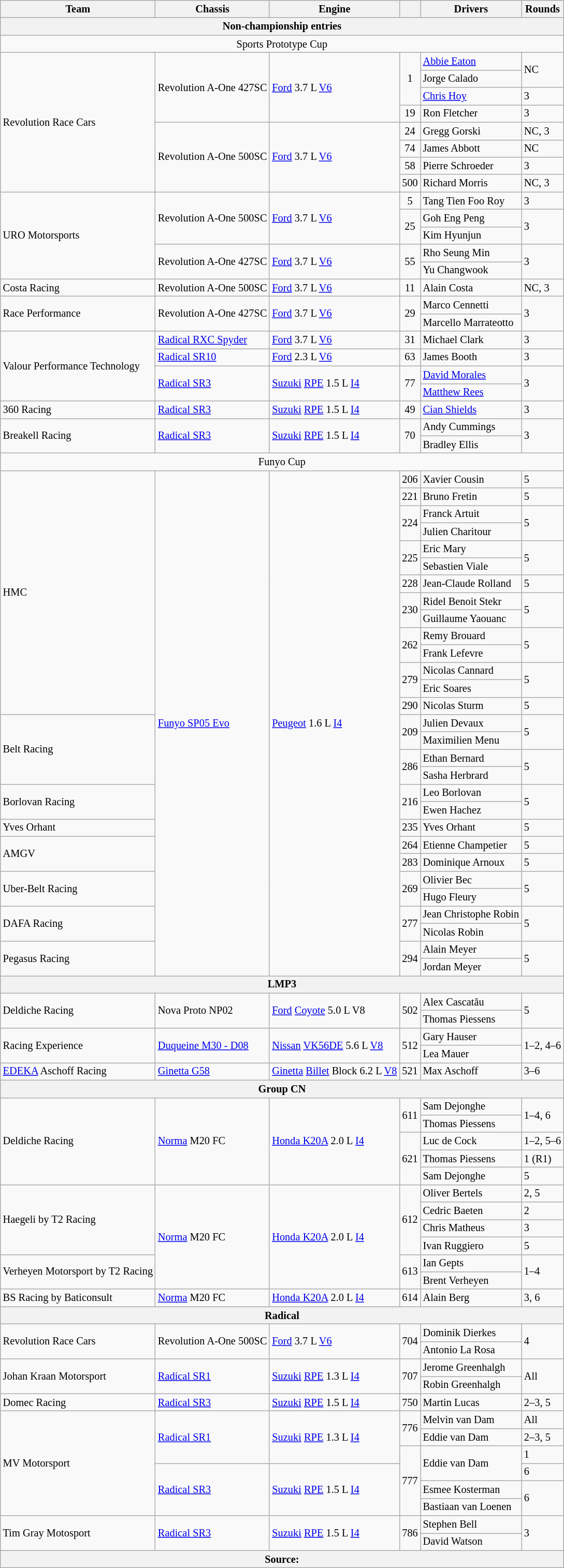<table class="wikitable" style="font-size: 85%;">
<tr>
<th>Team</th>
<th>Chassis</th>
<th>Engine</th>
<th></th>
<th>Drivers</th>
<th>Rounds</th>
</tr>
<tr>
<th colspan=6>Non-championship entries</th>
</tr>
<tr>
<td colspan=6 align=center>Sports Prototype Cup</td>
</tr>
<tr>
<td rowspan=8> Revolution Race Cars</td>
<td rowspan=4>Revolution A-One 427SC</td>
<td rowspan=4><a href='#'>Ford</a> 3.7 L <a href='#'>V6</a></td>
<td rowspan=3 align=center>1</td>
<td> <a href='#'>Abbie Eaton</a></td>
<td rowspan=2>NC</td>
</tr>
<tr>
<td> Jorge Calado</td>
</tr>
<tr>
<td> <a href='#'>Chris Hoy</a></td>
<td>3</td>
</tr>
<tr>
<td align=center>19</td>
<td> Ron Fletcher</td>
<td>3</td>
</tr>
<tr>
<td rowspan=4>Revolution A-One 500SC</td>
<td rowspan=4><a href='#'>Ford</a> 3.7 L <a href='#'>V6</a></td>
<td align=center>24</td>
<td> Gregg Gorski</td>
<td>NC, 3</td>
</tr>
<tr>
<td align=center>74</td>
<td> James Abbott</td>
<td>NC</td>
</tr>
<tr>
<td align=center>58</td>
<td> Pierre Schroeder</td>
<td>3</td>
</tr>
<tr>
<td align=center>500</td>
<td> Richard Morris</td>
<td>NC, 3</td>
</tr>
<tr>
<td rowspan=5> URO Motorsports</td>
<td rowspan=3>Revolution A-One 500SC</td>
<td rowspan=3><a href='#'>Ford</a> 3.7 L <a href='#'>V6</a></td>
<td align=center>5</td>
<td> Tang Tien Foo Roy</td>
<td>3</td>
</tr>
<tr>
<td rowspan=2 align=center>25</td>
<td> Goh Eng Peng</td>
<td rowspan=2>3</td>
</tr>
<tr>
<td> Kim Hyunjun</td>
</tr>
<tr>
<td rowspan=2>Revolution A-One 427SC</td>
<td rowspan=2><a href='#'>Ford</a> 3.7 L <a href='#'>V6</a></td>
<td rowspan=2 align=center>55</td>
<td> Rho Seung Min</td>
<td rowspan=2>3</td>
</tr>
<tr>
<td> Yu Changwook</td>
</tr>
<tr>
<td> Costa Racing</td>
<td>Revolution A-One 500SC</td>
<td><a href='#'>Ford</a> 3.7 L <a href='#'>V6</a></td>
<td align=center>11</td>
<td> Alain Costa</td>
<td>NC, 3</td>
</tr>
<tr>
<td rowspan=2> Race Performance</td>
<td rowspan=2>Revolution A-One 427SC</td>
<td rowspan=2><a href='#'>Ford</a> 3.7 L <a href='#'>V6</a></td>
<td rowspan=2 align=center>29</td>
<td> Marco Cennetti</td>
<td rowspan=2>3</td>
</tr>
<tr>
<td> Marcello Marrateotto</td>
</tr>
<tr>
<td rowspan=4> Valour Performance Technology</td>
<td><a href='#'>Radical RXC Spyder</a></td>
<td><a href='#'>Ford</a> 3.7 L <a href='#'>V6</a></td>
<td align=center>31</td>
<td> Michael Clark</td>
<td>3</td>
</tr>
<tr>
<td><a href='#'>Radical SR10</a></td>
<td><a href='#'>Ford</a> 2.3 L <a href='#'>V6</a></td>
<td align=center>63</td>
<td> James Booth</td>
<td>3</td>
</tr>
<tr>
<td rowspan=2><a href='#'>Radical SR3</a></td>
<td rowspan=2><a href='#'>Suzuki</a> <a href='#'>RPE</a> 1.5 L <a href='#'>I4</a></td>
<td rowspan=2 align=center>77</td>
<td> <a href='#'>David Morales</a></td>
<td rowspan=2>3</td>
</tr>
<tr>
<td> <a href='#'>Matthew Rees</a></td>
</tr>
<tr>
<td> 360 Racing</td>
<td><a href='#'>Radical SR3</a></td>
<td><a href='#'>Suzuki</a> <a href='#'>RPE</a> 1.5 L <a href='#'>I4</a></td>
<td align=center>49</td>
<td> <a href='#'>Cian Shields</a></td>
<td>3</td>
</tr>
<tr>
<td rowspan=2> Breakell Racing</td>
<td rowspan=2><a href='#'>Radical SR3</a></td>
<td rowspan=2><a href='#'>Suzuki</a> <a href='#'>RPE</a> 1.5 L <a href='#'>I4</a></td>
<td rowspan=2 align=center>70</td>
<td> Andy Cummings</td>
<td rowspan=2>3</td>
</tr>
<tr>
<td> Bradley Ellis</td>
</tr>
<tr>
<td colspan=6 align=center>Funyo Cup</td>
</tr>
<tr>
<td rowspan=14> HMC</td>
<td rowspan=29><a href='#'>Funyo SP05 Evo</a></td>
<td rowspan=29><a href='#'>Peugeot</a> 1.6 L <a href='#'>I4</a></td>
<td align=center>206</td>
<td> Xavier Cousin</td>
<td>5</td>
</tr>
<tr>
<td align=center>221</td>
<td> Bruno Fretin</td>
<td>5</td>
</tr>
<tr>
<td rowspan=2 align=center>224</td>
<td> Franck Artuit</td>
<td rowspan=2>5</td>
</tr>
<tr>
<td> Julien Charitour</td>
</tr>
<tr>
<td rowspan=2 align=center>225</td>
<td> Eric Mary</td>
<td rowspan=2>5</td>
</tr>
<tr>
<td> Sebastien Viale</td>
</tr>
<tr>
<td align=center>228</td>
<td> Jean-Claude Rolland</td>
<td>5</td>
</tr>
<tr>
<td rowspan=2 align=center>230</td>
<td> Ridel Benoit Stekr</td>
<td rowspan=2>5</td>
</tr>
<tr>
<td> Guillaume Yaouanc</td>
</tr>
<tr>
<td rowspan=2 align=center>262</td>
<td> Remy Brouard</td>
<td rowspan=2>5</td>
</tr>
<tr>
<td> Frank Lefevre</td>
</tr>
<tr>
<td rowspan=2 align=center>279</td>
<td> Nicolas Cannard</td>
<td rowspan=2>5</td>
</tr>
<tr>
<td> Eric Soares</td>
</tr>
<tr>
<td align=center>290</td>
<td> Nicolas Sturm</td>
<td>5</td>
</tr>
<tr>
<td rowspan=4> Belt Racing</td>
<td rowspan=2 align=center>209</td>
<td> Julien Devaux</td>
<td rowspan=2>5</td>
</tr>
<tr>
<td> Maximilien Menu</td>
</tr>
<tr>
<td rowspan=2 align=center>286</td>
<td> Ethan Bernard</td>
<td rowspan=2>5</td>
</tr>
<tr>
<td> Sasha Herbrard</td>
</tr>
<tr>
<td rowspan=2> Borlovan Racing</td>
<td rowspan=2 align=center>216</td>
<td> Leo Borlovan</td>
<td rowspan=2>5</td>
</tr>
<tr>
<td> Ewen Hachez</td>
</tr>
<tr>
<td> Yves Orhant</td>
<td align=center>235</td>
<td> Yves Orhant</td>
<td>5</td>
</tr>
<tr>
<td rowspan=2> AMGV</td>
<td align=center>264</td>
<td> Etienne Champetier</td>
<td>5</td>
</tr>
<tr>
<td align=center>283</td>
<td> Dominique Arnoux</td>
<td>5</td>
</tr>
<tr>
<td rowspan=2> Uber-Belt Racing</td>
<td rowspan=2 align=center>269</td>
<td> Olivier Bec</td>
<td rowspan=2>5</td>
</tr>
<tr>
<td> Hugo Fleury</td>
</tr>
<tr>
<td rowspan=2> DAFA Racing</td>
<td rowspan=2 align=center>277</td>
<td> Jean Christophe Robin</td>
<td rowspan=2>5</td>
</tr>
<tr>
<td> Nicolas Robin</td>
</tr>
<tr>
<td rowspan=2> Pegasus Racing</td>
<td rowspan=2 align=center>294</td>
<td> Alain Meyer</td>
<td rowspan=2>5</td>
</tr>
<tr>
<td> Jordan Meyer</td>
</tr>
<tr>
<th colspan=6>LMP3</th>
</tr>
<tr>
<td rowspan=2> Deldiche Racing</td>
<td rowspan=2>Nova Proto NP02</td>
<td rowspan=2><a href='#'>Ford</a> <a href='#'>Coyote</a> 5.0 L V8</td>
<td rowspan=2 align=center>502</td>
<td> Alex Cascatău</td>
<td rowspan=2>5</td>
</tr>
<tr>
<td> Thomas Piessens</td>
</tr>
<tr>
<td rowspan=2> Racing Experience</td>
<td rowspan=2><a href='#'>Duqueine M30 - D08</a></td>
<td rowspan=2><a href='#'>Nissan</a> <a href='#'>VK56DE</a> 5.6 L <a href='#'>V8</a></td>
<td rowspan=2 align=center>512</td>
<td> Gary Hauser</td>
<td rowspan=2>1–2, 4–6</td>
</tr>
<tr>
<td> Lea Mauer</td>
</tr>
<tr>
<td> <a href='#'>EDEKA</a> Aschoff Racing</td>
<td><a href='#'>Ginetta G58</a></td>
<td><a href='#'>Ginetta</a> <a href='#'>Billet</a> Block 6.2 L <a href='#'>V8</a></td>
<td align=center>521</td>
<td> Max Aschoff</td>
<td>3–6</td>
</tr>
<tr>
<th colspan=6>Group CN</th>
</tr>
<tr>
<td rowspan=5> Deldiche Racing</td>
<td rowspan=5><a href='#'>Norma</a> M20 FC</td>
<td rowspan=5><a href='#'>Honda K20A</a> 2.0 L <a href='#'>I4</a></td>
<td rowspan=2 align=center>611</td>
<td> Sam Dejonghe</td>
<td rowspan=2>1–4, 6</td>
</tr>
<tr>
<td> Thomas Piessens</td>
</tr>
<tr>
<td rowspan=3 align=center>621</td>
<td> Luc de Cock</td>
<td>1–2, 5–6</td>
</tr>
<tr>
<td> Thomas Piessens</td>
<td>1 (R1)</td>
</tr>
<tr>
<td> Sam Dejonghe</td>
<td>5</td>
</tr>
<tr>
<td rowspan=4> Haegeli by T2 Racing</td>
<td rowspan=6><a href='#'>Norma</a> M20 FC</td>
<td rowspan=6><a href='#'>Honda K20A</a> 2.0 L <a href='#'>I4</a></td>
<td rowspan=4 align=center>612</td>
<td> Oliver Bertels</td>
<td>2, 5</td>
</tr>
<tr>
<td> Cedric Baeten</td>
<td>2</td>
</tr>
<tr>
<td> Chris Matheus</td>
<td>3</td>
</tr>
<tr>
<td> Ivan Ruggiero</td>
<td>5</td>
</tr>
<tr>
<td rowspan=2> Verheyen Motorsport by T2 Racing</td>
<td rowspan=2 align=center>613</td>
<td> Ian Gepts</td>
<td rowspan=2>1–4</td>
</tr>
<tr>
<td> Brent Verheyen</td>
</tr>
<tr>
<td> BS Racing by Baticonsult</td>
<td><a href='#'>Norma</a> M20 FC</td>
<td><a href='#'>Honda K20A</a> 2.0 L <a href='#'>I4</a></td>
<td align=center>614</td>
<td> Alain Berg</td>
<td>3, 6</td>
</tr>
<tr>
<th colspan=6>Radical</th>
</tr>
<tr>
<td rowspan=2> Revolution Race Cars</td>
<td rowspan=2>Revolution A-One 500SC</td>
<td rowspan=2><a href='#'>Ford</a> 3.7 L <a href='#'>V6</a></td>
<td rowspan=2 align=center>704</td>
<td> Dominik Dierkes</td>
<td rowspan=2>4</td>
</tr>
<tr>
<td> Antonio La Rosa</td>
</tr>
<tr>
<td rowspan=2> Johan Kraan Motorsport</td>
<td rowspan=2><a href='#'>Radical SR1</a></td>
<td rowspan=2><a href='#'>Suzuki</a> <a href='#'>RPE</a> 1.3 L <a href='#'>I4</a></td>
<td rowspan=2 align=center>707</td>
<td> Jerome Greenhalgh</td>
<td rowspan=2>All</td>
</tr>
<tr>
<td> Robin Greenhalgh</td>
</tr>
<tr>
<td> Domec Racing</td>
<td><a href='#'>Radical SR3</a></td>
<td><a href='#'>Suzuki</a> <a href='#'>RPE</a> 1.5 L <a href='#'>I4</a></td>
<td align=center>750</td>
<td> Martin Lucas</td>
<td>2–3, 5</td>
</tr>
<tr>
<td rowspan=6> MV Motorsport</td>
<td rowspan=3><a href='#'>Radical SR1</a></td>
<td rowspan=3><a href='#'>Suzuki</a> <a href='#'>RPE</a> 1.3 L <a href='#'>I4</a></td>
<td rowspan=2 align=center>776</td>
<td> Melvin van Dam</td>
<td>All</td>
</tr>
<tr>
<td> Eddie van Dam</td>
<td>2–3, 5</td>
</tr>
<tr>
<td rowspan=4 align=center>777</td>
<td rowspan=2> Eddie van Dam</td>
<td>1</td>
</tr>
<tr>
<td rowspan=3><a href='#'>Radical SR3</a></td>
<td rowspan=3><a href='#'>Suzuki</a> <a href='#'>RPE</a> 1.5 L <a href='#'>I4</a></td>
<td>6</td>
</tr>
<tr>
<td> Esmee Kosterman</td>
<td rowspan=2>6</td>
</tr>
<tr>
<td> Bastiaan van Loenen</td>
</tr>
<tr>
<td rowspan=2> Tim Gray Motosport</td>
<td rowspan=2><a href='#'>Radical SR3</a></td>
<td rowspan=2><a href='#'>Suzuki</a> <a href='#'>RPE</a> 1.5 L <a href='#'>I4</a></td>
<td rowspan=2 align=center>786</td>
<td> Stephen Bell</td>
<td rowspan=2>3</td>
</tr>
<tr>
<td> David Watson</td>
</tr>
<tr>
<th colspan=6>Source:</th>
</tr>
</table>
